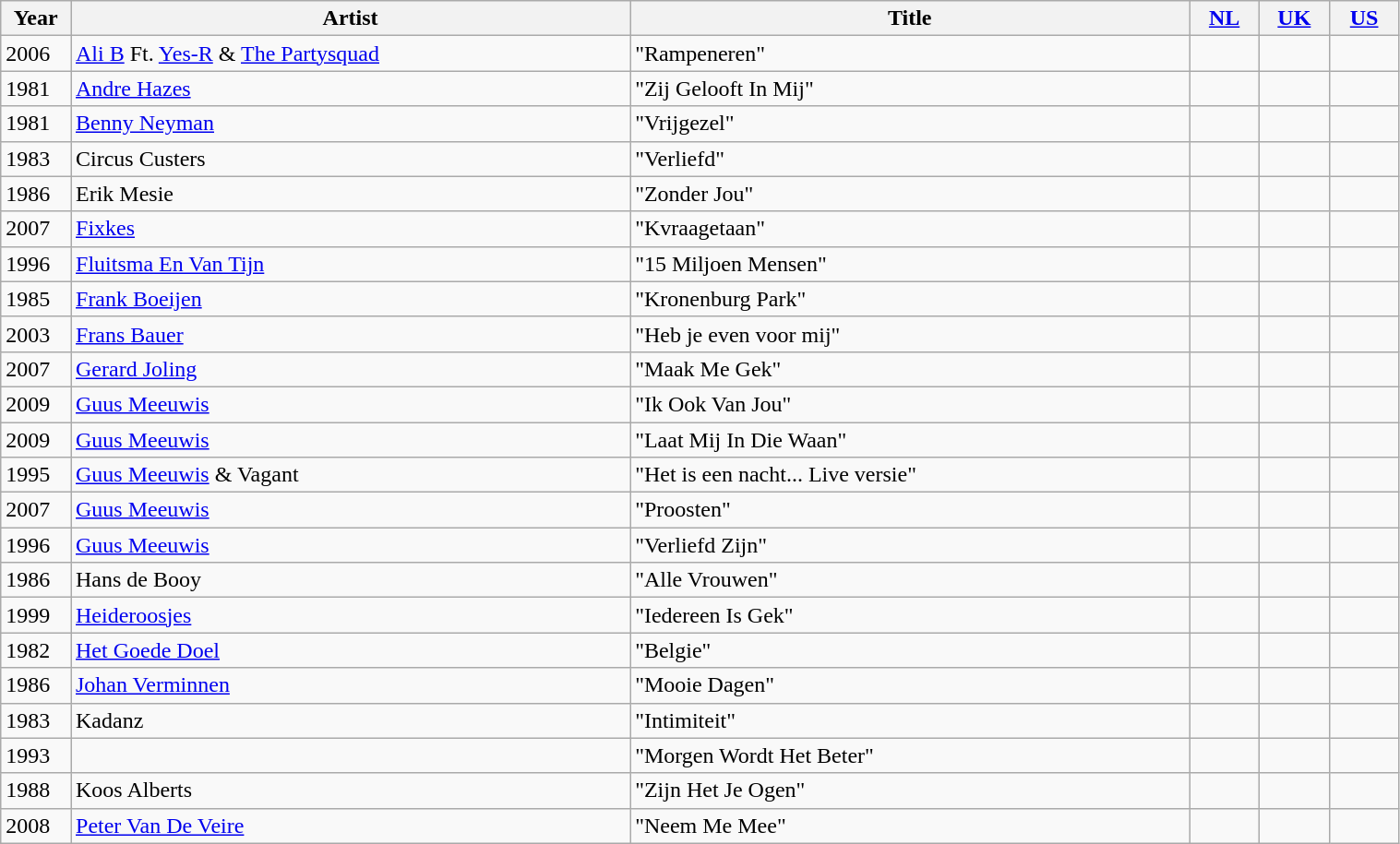<table class="wikitable sortable" width="80%">
<tr>
<th width="5%">Year</th>
<th width="40%">Artist</th>
<th width="40%">Title</th>
<th width="5%"><a href='#'>NL</a></th>
<th width="5%"><a href='#'>UK</a></th>
<th width="5%"><a href='#'>US</a></th>
</tr>
<tr>
<td>2006</td>
<td><a href='#'>Ali B</a> Ft. <a href='#'>Yes-R</a> & <a href='#'>The Partysquad</a></td>
<td>"Rampeneren"</td>
<td></td>
<td></td>
<td></td>
</tr>
<tr>
<td>1981</td>
<td><a href='#'>Andre Hazes</a></td>
<td>"Zij Gelooft In Mij"</td>
<td></td>
<td></td>
<td></td>
</tr>
<tr>
<td>1981</td>
<td><a href='#'>Benny Neyman</a></td>
<td>"Vrijgezel"</td>
<td></td>
<td></td>
<td></td>
</tr>
<tr>
<td>1983</td>
<td>Circus Custers</td>
<td>"Verliefd"</td>
<td></td>
<td></td>
<td></td>
</tr>
<tr>
<td>1986</td>
<td>Erik Mesie</td>
<td>"Zonder Jou"</td>
<td></td>
<td></td>
<td></td>
</tr>
<tr>
<td>2007</td>
<td><a href='#'>Fixkes</a></td>
<td>"Kvraagetaan"</td>
<td></td>
<td></td>
<td></td>
</tr>
<tr>
<td>1996</td>
<td><a href='#'>Fluitsma En Van Tijn</a></td>
<td>"15 Miljoen Mensen"</td>
<td></td>
<td></td>
<td></td>
</tr>
<tr>
<td>1985</td>
<td><a href='#'>Frank Boeijen</a></td>
<td>"Kronenburg Park"</td>
<td></td>
<td></td>
<td></td>
</tr>
<tr>
<td>2003</td>
<td><a href='#'>Frans Bauer</a></td>
<td>"Heb je even voor mij"</td>
<td></td>
<td></td>
<td></td>
</tr>
<tr>
<td>2007</td>
<td><a href='#'>Gerard Joling</a></td>
<td>"Maak Me Gek"</td>
<td></td>
<td></td>
<td></td>
</tr>
<tr>
<td>2009</td>
<td><a href='#'>Guus Meeuwis</a></td>
<td>"Ik Ook Van Jou"</td>
<td></td>
<td></td>
<td></td>
</tr>
<tr>
<td>2009</td>
<td><a href='#'>Guus Meeuwis</a></td>
<td>"Laat Mij In Die Waan"</td>
<td></td>
<td></td>
<td></td>
</tr>
<tr>
<td>1995</td>
<td><a href='#'>Guus Meeuwis</a> & Vagant</td>
<td>"Het is een nacht... Live versie"</td>
<td></td>
<td></td>
<td></td>
</tr>
<tr>
<td>2007</td>
<td><a href='#'>Guus Meeuwis</a></td>
<td>"Proosten"</td>
<td></td>
<td></td>
<td></td>
</tr>
<tr>
<td>1996</td>
<td><a href='#'>Guus Meeuwis</a></td>
<td>"Verliefd Zijn"</td>
<td></td>
<td></td>
<td></td>
</tr>
<tr>
<td>1986</td>
<td>Hans de Booy</td>
<td>"Alle Vrouwen"</td>
<td></td>
<td></td>
<td></td>
</tr>
<tr>
<td>1999</td>
<td><a href='#'>Heideroosjes</a></td>
<td>"Iedereen Is Gek"</td>
<td></td>
<td></td>
<td></td>
</tr>
<tr>
<td>1982</td>
<td><a href='#'>Het Goede Doel</a></td>
<td>"Belgie"</td>
<td></td>
<td></td>
<td></td>
</tr>
<tr>
<td>1986</td>
<td><a href='#'>Johan Verminnen</a></td>
<td>"Mooie Dagen"</td>
<td></td>
<td></td>
<td></td>
</tr>
<tr>
<td>1983</td>
<td>Kadanz</td>
<td>"Intimiteit"</td>
<td></td>
<td></td>
<td></td>
</tr>
<tr>
<td>1993</td>
<td></td>
<td>"Morgen Wordt Het Beter"</td>
<td></td>
<td></td>
<td></td>
</tr>
<tr>
<td>1988</td>
<td>Koos Alberts</td>
<td>"Zijn Het Je Ogen"</td>
<td></td>
<td></td>
<td></td>
</tr>
<tr>
<td>2008</td>
<td><a href='#'>Peter Van De Veire</a></td>
<td>"Neem Me Mee"</td>
<td></td>
<td></td>
<td></td>
</tr>
</table>
